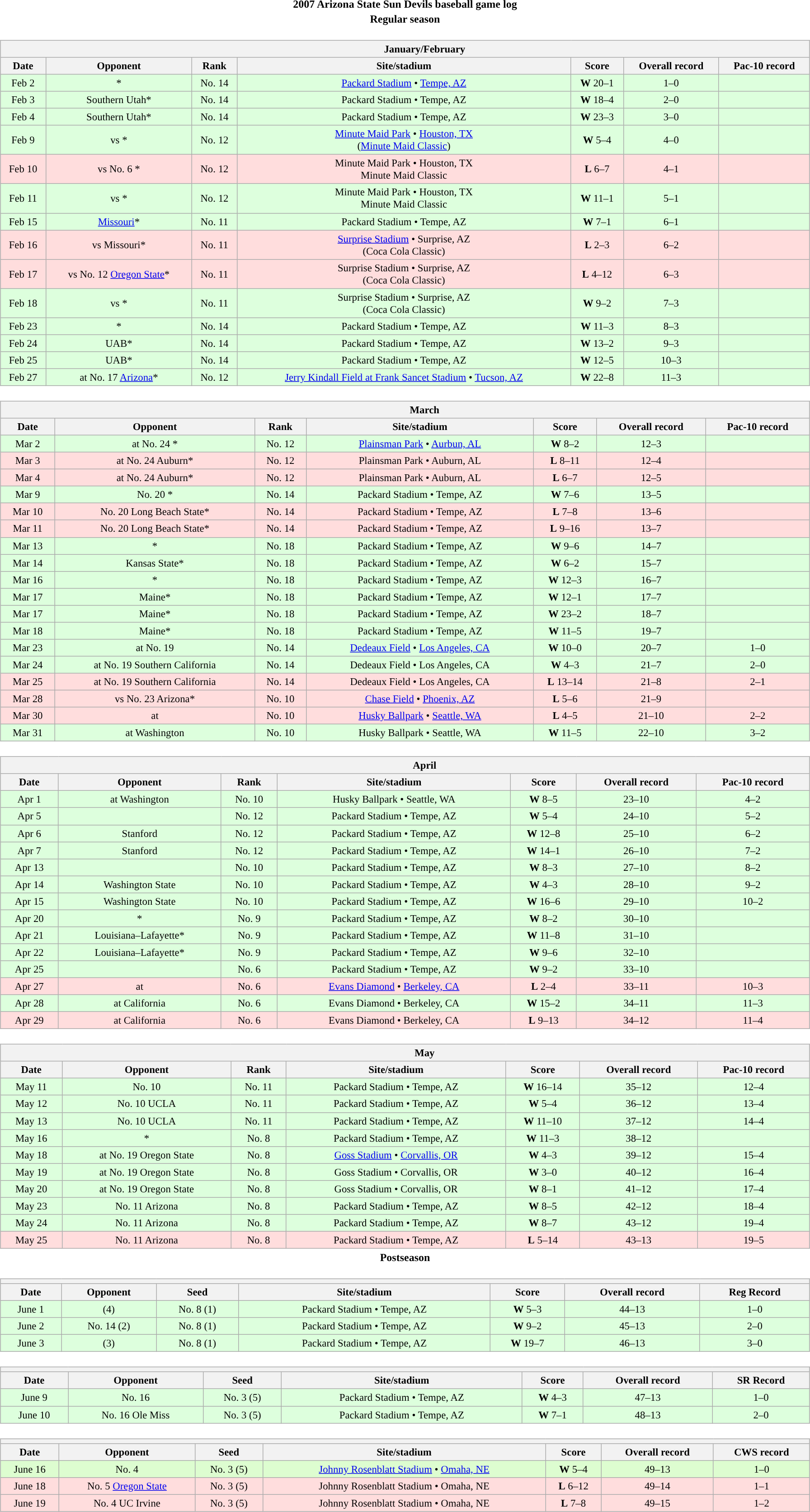<table class="toccolours" width=95% style="margin:1.5em auto; text-align:center;">
<tr>
<th colspan=2>2007 Arizona State Sun Devils baseball game log</th>
</tr>
<tr>
<th colspan=2>Regular season</th>
</tr>
<tr valign="top">
<td><br><table class="wikitable collapsible collapsed" style="margin:auto; font-size:95%; width:100%">
<tr>
<th colspan=11 style="padding-left:4em;">January/February</th>
</tr>
<tr>
<th>Date</th>
<th>Opponent</th>
<th>Rank</th>
<th>Site/stadium</th>
<th>Score</th>
<th>Overall record</th>
<th>Pac-10 record</th>
</tr>
<tr bgcolor=ddffdd>
<td>Feb 2</td>
<td>*</td>
<td>No. 14</td>
<td><a href='#'>Packard Stadium</a> • <a href='#'>Tempe, AZ</a></td>
<td><strong>W</strong> 20–1</td>
<td>1–0</td>
<td></td>
</tr>
<tr bgcolor=ddffdd>
<td>Feb 3</td>
<td>Southern Utah*</td>
<td>No. 14</td>
<td>Packard Stadium • Tempe, AZ</td>
<td><strong>W</strong> 18–4</td>
<td>2–0</td>
<td></td>
</tr>
<tr bgcolor=ddffdd>
<td>Feb 4</td>
<td>Southern Utah*</td>
<td>No. 14</td>
<td>Packard Stadium • Tempe, AZ</td>
<td><strong>W</strong> 23–3</td>
<td>3–0</td>
<td></td>
</tr>
<tr bgcolor=ddffdd>
<td>Feb 9</td>
<td>vs *</td>
<td>No. 12</td>
<td><a href='#'>Minute Maid Park</a> • <a href='#'>Houston, TX</a><br>(<a href='#'>Minute Maid Classic</a>)</td>
<td><strong>W</strong> 5–4</td>
<td>4–0</td>
<td></td>
</tr>
<tr bgcolor=ffdddd>
<td>Feb 10</td>
<td>vs No. 6 *</td>
<td>No. 12</td>
<td>Minute Maid Park • Houston, TX<br>Minute Maid Classic</td>
<td><strong>L</strong> 6–7</td>
<td>4–1</td>
<td></td>
</tr>
<tr bgcolor=ddffdd>
<td>Feb 11</td>
<td>vs *</td>
<td>No. 12</td>
<td>Minute Maid Park • Houston, TX<br>Minute Maid Classic</td>
<td><strong>W</strong> 11–1</td>
<td>5–1</td>
<td></td>
</tr>
<tr bgcolor=ddffdd>
<td>Feb 15</td>
<td><a href='#'>Missouri</a>*</td>
<td>No. 11</td>
<td>Packard Stadium • Tempe, AZ</td>
<td><strong>W</strong> 7–1</td>
<td>6–1</td>
<td></td>
</tr>
<tr bgcolor=ffdddd>
<td>Feb 16</td>
<td>vs Missouri*</td>
<td>No. 11</td>
<td><a href='#'>Surprise Stadium</a> • Surprise, AZ<br>(Coca Cola Classic)</td>
<td><strong>L</strong> 2–3</td>
<td>6–2</td>
<td></td>
</tr>
<tr bgcolor=ffdddd>
<td>Feb 17</td>
<td>vs No. 12 <a href='#'>Oregon State</a>*</td>
<td>No. 11</td>
<td>Surprise Stadium • Surprise, AZ<br>(Coca Cola Classic)</td>
<td><strong>L</strong> 4–12</td>
<td>6–3</td>
<td></td>
</tr>
<tr bgcolor=ddffdd>
<td>Feb 18</td>
<td>vs *</td>
<td>No. 11</td>
<td>Surprise Stadium • Surprise, AZ<br>(Coca Cola Classic)</td>
<td><strong>W</strong> 9–2</td>
<td>7–3</td>
<td></td>
</tr>
<tr bgcolor=ddffdd>
<td>Feb 23</td>
<td>*</td>
<td>No. 14</td>
<td>Packard Stadium • Tempe, AZ</td>
<td><strong>W</strong> 11–3</td>
<td>8–3</td>
<td></td>
</tr>
<tr bgcolor=ddffdd>
<td>Feb 24</td>
<td>UAB*</td>
<td>No. 14</td>
<td>Packard Stadium • Tempe, AZ</td>
<td><strong>W</strong> 13–2</td>
<td>9–3</td>
<td></td>
</tr>
<tr bgcolor=ddffdd>
<td>Feb 25</td>
<td>UAB*</td>
<td>No. 14</td>
<td>Packard Stadium • Tempe, AZ</td>
<td><strong>W</strong> 12–5</td>
<td>10–3</td>
<td></td>
</tr>
<tr bgcolor=ddffdd>
<td>Feb 27</td>
<td>at No. 17 <a href='#'>Arizona</a>*</td>
<td>No. 12</td>
<td><a href='#'>Jerry Kindall Field at Frank Sancet Stadium</a> • <a href='#'>Tucson, AZ</a></td>
<td><strong>W</strong> 22–8</td>
<td>11–3</td>
<td></td>
</tr>
</table>
</td>
</tr>
<tr>
<td><br><table class="wikitable collapsible collapsed" style="margin:auto; font-size:95%; width:100%">
<tr>
<th colspan=11 style="padding-left:4em;">March</th>
</tr>
<tr>
<th>Date</th>
<th>Opponent</th>
<th>Rank</th>
<th>Site/stadium</th>
<th>Score</th>
<th>Overall record</th>
<th>Pac-10 record</th>
</tr>
<tr bgcolor=ddffdd>
<td>Mar 2</td>
<td>at No. 24 *</td>
<td>No. 12</td>
<td><a href='#'>Plainsman Park</a> • <a href='#'>Aurbun, AL</a></td>
<td><strong>W</strong> 8–2</td>
<td>12–3</td>
<td></td>
</tr>
<tr bgcolor=ffdddd>
<td>Mar 3</td>
<td>at No. 24 Auburn*</td>
<td>No. 12</td>
<td>Plainsman Park • Auburn, AL</td>
<td><strong>L</strong> 8–11</td>
<td>12–4</td>
<td></td>
</tr>
<tr bgcolor=ffdddd>
<td>Mar 4</td>
<td>at No. 24 Auburn*</td>
<td>No. 12</td>
<td>Plainsman Park • Auburn, AL</td>
<td><strong>L</strong> 6–7</td>
<td>12–5</td>
<td></td>
</tr>
<tr bgcolor=ddffdd>
<td>Mar 9</td>
<td>No. 20 *</td>
<td>No. 14</td>
<td>Packard Stadium • Tempe, AZ</td>
<td><strong>W</strong> 7–6</td>
<td>13–5</td>
<td></td>
</tr>
<tr bgcolor=ffdddd>
<td>Mar 10</td>
<td>No. 20 Long Beach State*</td>
<td>No. 14</td>
<td>Packard Stadium • Tempe, AZ</td>
<td><strong>L</strong> 7–8</td>
<td>13–6</td>
<td></td>
</tr>
<tr bgcolor=ffdddd>
<td>Mar 11</td>
<td>No. 20 Long Beach State*</td>
<td>No. 14</td>
<td>Packard Stadium • Tempe, AZ</td>
<td><strong>L</strong> 9–16</td>
<td>13–7</td>
<td></td>
</tr>
<tr bgcolor=ddffdd>
<td>Mar 13</td>
<td>*</td>
<td>No. 18</td>
<td>Packard Stadium • Tempe, AZ</td>
<td><strong>W</strong> 9–6</td>
<td>14–7</td>
<td></td>
</tr>
<tr bgcolor=ddffdd>
<td>Mar 14</td>
<td>Kansas State*</td>
<td>No. 18</td>
<td>Packard Stadium • Tempe, AZ</td>
<td><strong>W</strong> 6–2</td>
<td>15–7</td>
<td></td>
</tr>
<tr bgcolor=ddffdd>
<td>Mar 16</td>
<td>*</td>
<td>No. 18</td>
<td>Packard Stadium • Tempe, AZ</td>
<td><strong>W</strong> 12–3</td>
<td>16–7</td>
<td></td>
</tr>
<tr bgcolor=ddffdd>
<td>Mar 17</td>
<td>Maine*</td>
<td>No. 18</td>
<td>Packard Stadium • Tempe, AZ</td>
<td><strong>W</strong> 12–1</td>
<td>17–7</td>
<td></td>
</tr>
<tr bgcolor=ddffdd>
<td>Mar 17</td>
<td>Maine*</td>
<td>No. 18</td>
<td>Packard Stadium • Tempe, AZ</td>
<td><strong>W</strong> 23–2</td>
<td>18–7</td>
<td></td>
</tr>
<tr bgcolor=ddffdd>
<td>Mar 18</td>
<td>Maine*</td>
<td>No. 18</td>
<td>Packard Stadium • Tempe, AZ</td>
<td><strong>W</strong> 11–5</td>
<td>19–7</td>
<td></td>
</tr>
<tr bgcolor=ddffdd>
<td>Mar 23</td>
<td>at No. 19 </td>
<td>No. 14</td>
<td><a href='#'>Dedeaux Field</a> • <a href='#'>Los Angeles, CA</a></td>
<td><strong>W</strong> 10–0</td>
<td>20–7</td>
<td>1–0</td>
</tr>
<tr bgcolor=ddffdd>
<td>Mar 24</td>
<td>at No. 19 Southern California</td>
<td>No. 14</td>
<td>Dedeaux Field • Los Angeles, CA</td>
<td><strong>W</strong> 4–3</td>
<td>21–7</td>
<td>2–0</td>
</tr>
<tr bgcolor=ffdddd>
<td>Mar 25</td>
<td>at No. 19 Southern California</td>
<td>No. 14</td>
<td>Dedeaux Field • Los Angeles, CA</td>
<td><strong>L</strong> 13–14</td>
<td>21–8</td>
<td>2–1</td>
</tr>
<tr bgcolor=ffdddd>
<td>Mar 28</td>
<td>vs No. 23 Arizona*</td>
<td>No. 10</td>
<td><a href='#'>Chase Field</a> • <a href='#'>Phoenix, AZ</a></td>
<td><strong>L</strong> 5–6</td>
<td>21–9</td>
<td></td>
</tr>
<tr bgcolor=ffdddd>
<td>Mar 30</td>
<td>at </td>
<td>No. 10</td>
<td><a href='#'>Husky Ballpark</a> • <a href='#'>Seattle, WA</a></td>
<td><strong>L</strong> 4–5</td>
<td>21–10</td>
<td>2–2</td>
</tr>
<tr bgcolor=ddffdd>
<td>Mar 31</td>
<td>at Washington</td>
<td>No. 10</td>
<td>Husky Ballpark • Seattle, WA</td>
<td><strong>W</strong> 11–5</td>
<td>22–10</td>
<td>3–2</td>
</tr>
</table>
</td>
</tr>
<tr>
<td><br><table class="wikitable collapsible collapsed" style="margin:auto; font-size:95%; width:100%">
<tr>
<th colspan=11 style="padding-left:4em;">April</th>
</tr>
<tr>
<th>Date</th>
<th>Opponent</th>
<th>Rank</th>
<th>Site/stadium</th>
<th>Score</th>
<th>Overall record</th>
<th>Pac-10 record</th>
</tr>
<tr bgcolor=ddffdd>
<td>Apr 1</td>
<td>at Washington</td>
<td>No. 10</td>
<td>Husky Ballpark • Seattle, WA</td>
<td><strong>W</strong> 8–5</td>
<td>23–10</td>
<td>4–2</td>
</tr>
<tr bgcolor=ddffdd>
<td>Apr 5</td>
<td></td>
<td>No. 12</td>
<td>Packard Stadium • Tempe, AZ</td>
<td><strong>W</strong> 5–4</td>
<td>24–10</td>
<td>5–2</td>
</tr>
<tr bgcolor=ddffdd>
<td>Apr 6</td>
<td>Stanford</td>
<td>No. 12</td>
<td>Packard Stadium • Tempe, AZ</td>
<td><strong>W</strong> 12–8</td>
<td>25–10</td>
<td>6–2</td>
</tr>
<tr bgcolor=ddffdd>
<td>Apr 7</td>
<td>Stanford</td>
<td>No. 12</td>
<td>Packard Stadium • Tempe, AZ</td>
<td><strong>W</strong> 14–1</td>
<td>26–10</td>
<td>7–2</td>
</tr>
<tr bgcolor=ddffdd>
<td>Apr 13</td>
<td></td>
<td>No. 10</td>
<td>Packard Stadium • Tempe, AZ</td>
<td><strong>W</strong> 8–3</td>
<td>27–10</td>
<td>8–2</td>
</tr>
<tr bgcolor=ddffdd>
<td>Apr 14</td>
<td>Washington State</td>
<td>No. 10</td>
<td>Packard Stadium • Tempe, AZ</td>
<td><strong>W</strong> 4–3</td>
<td>28–10</td>
<td>9–2</td>
</tr>
<tr bgcolor=ddffdd>
<td>Apr 15</td>
<td>Washington State</td>
<td>No. 10</td>
<td>Packard Stadium • Tempe, AZ</td>
<td><strong>W</strong> 16–6</td>
<td>29–10</td>
<td>10–2</td>
</tr>
<tr bgcolor=ddffdd>
<td>Apr 20</td>
<td>*</td>
<td>No. 9</td>
<td>Packard Stadium • Tempe, AZ</td>
<td><strong>W</strong> 8–2</td>
<td>30–10</td>
<td></td>
</tr>
<tr bgcolor=ddffdd>
<td>Apr 21</td>
<td>Louisiana–Lafayette*</td>
<td>No. 9</td>
<td>Packard Stadium • Tempe, AZ</td>
<td><strong>W</strong> 11–8</td>
<td>31–10</td>
<td></td>
</tr>
<tr bgcolor=ddffdd>
<td>Apr 22</td>
<td>Louisiana–Lafayette*</td>
<td>No. 9</td>
<td>Packard Stadium • Tempe, AZ</td>
<td><strong>W</strong> 9–6</td>
<td>32–10</td>
<td></td>
</tr>
<tr bgcolor=ddffdd>
<td>Apr 25</td>
<td></td>
<td>No. 6</td>
<td>Packard Stadium • Tempe, AZ</td>
<td><strong>W</strong> 9–2</td>
<td>33–10</td>
<td></td>
</tr>
<tr bgcolor=ffdddd>
<td>Apr 27</td>
<td>at </td>
<td>No. 6</td>
<td><a href='#'>Evans Diamond</a> • <a href='#'>Berkeley, CA</a></td>
<td><strong>L</strong> 2–4</td>
<td>33–11</td>
<td>10–3</td>
</tr>
<tr bgcolor=ddffdd>
<td>Apr 28</td>
<td>at California</td>
<td>No. 6</td>
<td>Evans Diamond • Berkeley, CA</td>
<td><strong>W</strong> 15–2</td>
<td>34–11</td>
<td>11–3</td>
</tr>
<tr bgcolor=ffdddd>
<td>Apr 29</td>
<td>at California</td>
<td>No. 6</td>
<td>Evans Diamond • Berkeley, CA</td>
<td><strong>L</strong> 9–13</td>
<td>34–12</td>
<td>11–4</td>
</tr>
</table>
</td>
</tr>
<tr>
<td><br><table class="wikitable collapsible collapsed" style="margin:auto; font-size:95%; width:100%">
<tr>
<th colspan=11 style="padding-left:4em;">May</th>
</tr>
<tr>
<th>Date</th>
<th>Opponent</th>
<th>Rank</th>
<th>Site/stadium</th>
<th>Score</th>
<th>Overall record</th>
<th>Pac-10 record</th>
</tr>
<tr bgcolor=ddffdd>
<td>May 11</td>
<td>No. 10 </td>
<td>No. 11</td>
<td>Packard Stadium • Tempe, AZ</td>
<td><strong>W</strong> 16–14</td>
<td>35–12</td>
<td>12–4</td>
</tr>
<tr bgcolor=ddffdd>
<td>May 12</td>
<td>No. 10 UCLA</td>
<td>No. 11</td>
<td>Packard Stadium • Tempe, AZ</td>
<td><strong>W</strong> 5–4</td>
<td>36–12</td>
<td>13–4</td>
</tr>
<tr bgcolor=ddffdd>
<td>May 13</td>
<td>No. 10 UCLA</td>
<td>No. 11</td>
<td>Packard Stadium • Tempe, AZ</td>
<td><strong>W</strong> 11–10</td>
<td>37–12</td>
<td>14–4</td>
</tr>
<tr bgcolor=ddffdd>
<td>May 16</td>
<td>*</td>
<td>No. 8</td>
<td>Packard Stadium • Tempe, AZ</td>
<td><strong>W</strong> 11–3</td>
<td>38–12</td>
<td></td>
</tr>
<tr bgcolor=ddffdd>
<td>May 18</td>
<td>at No. 19 Oregon State</td>
<td>No. 8</td>
<td><a href='#'>Goss Stadium</a> • <a href='#'>Corvallis, OR</a></td>
<td><strong>W</strong> 4–3</td>
<td>39–12</td>
<td>15–4</td>
</tr>
<tr bgcolor=ddffdd>
<td>May 19</td>
<td>at No. 19 Oregon State</td>
<td>No. 8</td>
<td>Goss Stadium • Corvallis, OR</td>
<td><strong>W</strong> 3–0</td>
<td>40–12</td>
<td>16–4</td>
</tr>
<tr bgcolor=ddffdd>
<td>May 20</td>
<td>at No. 19 Oregon State</td>
<td>No. 8</td>
<td>Goss Stadium • Corvallis, OR</td>
<td><strong>W</strong> 8–1</td>
<td>41–12</td>
<td>17–4</td>
</tr>
<tr bgcolor=ddffdd>
<td>May 23</td>
<td>No. 11 Arizona</td>
<td>No. 8</td>
<td>Packard Stadium • Tempe, AZ</td>
<td><strong>W</strong> 8–5</td>
<td>42–12</td>
<td>18–4</td>
</tr>
<tr bgcolor=ddffdd>
<td>May 24</td>
<td>No. 11 Arizona</td>
<td>No. 8</td>
<td>Packard Stadium • Tempe, AZ</td>
<td><strong>W</strong> 8–7</td>
<td>43–12</td>
<td>19–4</td>
</tr>
<tr bgcolor=ffdddd>
<td>May 25</td>
<td>No. 11 Arizona</td>
<td>No. 8</td>
<td>Packard Stadium • Tempe, AZ</td>
<td><strong>L</strong> 5–14</td>
<td>43–13</td>
<td>19–5</td>
</tr>
</table>
</td>
</tr>
<tr>
<th colspan=2>Postseason</th>
</tr>
<tr valign="top">
<td><br><table class="wikitable collapsible collapsed" style="margin:auto; font-size:95%; width:100%">
<tr>
<th colspan=11 style="padding-left:4em;"></th>
</tr>
<tr>
<th>Date</th>
<th>Opponent</th>
<th>Seed</th>
<th>Site/stadium</th>
<th>Score</th>
<th>Overall record</th>
<th>Reg Record</th>
</tr>
<tr bgcolor=ddffdd>
<td>June 1</td>
<td>(4) </td>
<td>No. 8 (1)</td>
<td>Packard Stadium • Tempe, AZ</td>
<td><strong>W</strong> 5–3</td>
<td>44–13</td>
<td>1–0</td>
</tr>
<tr bgcolor=ddffdd>
<td>June 2</td>
<td>No. 14 (2) </td>
<td>No. 8 (1)</td>
<td>Packard Stadium • Tempe, AZ</td>
<td><strong>W</strong> 9–2</td>
<td>45–13</td>
<td>2–0</td>
</tr>
<tr bgcolor=ddffdd>
<td>June 3</td>
<td>(3) </td>
<td>No. 8 (1)</td>
<td>Packard Stadium • Tempe, AZ</td>
<td><strong>W</strong> 19–7</td>
<td>46–13</td>
<td>3–0</td>
</tr>
</table>
</td>
</tr>
<tr valign="top">
<td><br><table class="wikitable collapsible collapsed" style="margin:auto; font-size:95%; width:100%">
<tr>
<th colspan=11 style="padding-left:4em;"></th>
</tr>
<tr>
<th>Date</th>
<th>Opponent</th>
<th>Seed</th>
<th>Site/stadium</th>
<th>Score</th>
<th>Overall record</th>
<th>SR Record</th>
</tr>
<tr bgcolor=ddffdd>
<td>June 9</td>
<td>No. 16 </td>
<td>No. 3 (5)</td>
<td>Packard Stadium • Tempe, AZ</td>
<td><strong>W</strong> 4–3</td>
<td>47–13</td>
<td>1–0</td>
</tr>
<tr bgcolor=ddffdd>
<td>June 10</td>
<td>No. 16 Ole Miss</td>
<td>No. 3 (5)</td>
<td>Packard Stadium • Tempe, AZ</td>
<td><strong>W</strong> 7–1</td>
<td>48–13</td>
<td>2–0</td>
</tr>
</table>
</td>
</tr>
<tr valign="top">
<td><br><table class="wikitable collapsible collapsed" style="margin:auto; font-size:95%; width:100%">
<tr>
<th colspan=11 style="padding-left:4em; "></th>
</tr>
<tr>
<th>Date</th>
<th>Opponent</th>
<th>Seed</th>
<th>Site/stadium</th>
<th>Score</th>
<th>Overall record</th>
<th>CWS record</th>
</tr>
<tr bgcolor=ddffddd>
<td>June 16</td>
<td>No. 4 </td>
<td>No. 3 (5)</td>
<td><a href='#'>Johnny Rosenblatt Stadium</a> • <a href='#'>Omaha, NE</a></td>
<td><strong>W</strong> 5–4</td>
<td>49–13</td>
<td>1–0</td>
</tr>
<tr bgcolor=ffdddd>
<td>June 18</td>
<td>No. 5 <a href='#'>Oregon State</a></td>
<td>No. 3 (5)</td>
<td>Johnny Rosenblatt Stadium • Omaha, NE</td>
<td><strong>L</strong> 6–12</td>
<td>49–14</td>
<td>1–1</td>
</tr>
<tr bgcolor=ffdddd>
<td>June 19</td>
<td>No. 4 UC Irvine</td>
<td>No. 3 (5)</td>
<td>Johnny Rosenblatt Stadium • Omaha, NE</td>
<td><strong>L</strong> 7–8</td>
<td>49–15</td>
<td>1–2</td>
</tr>
</table>
</td>
</tr>
</table>
